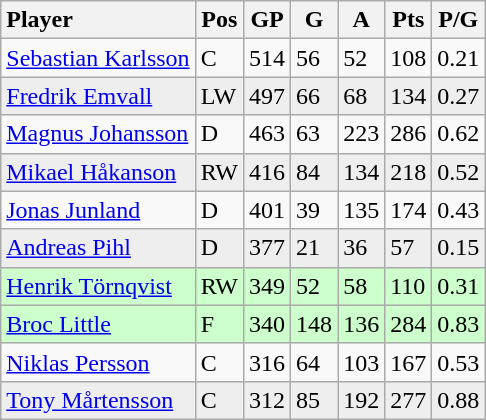<table class="wikitable">
<tr>
<th style="text-align:left;">Player</th>
<th>Pos</th>
<th>GP</th>
<th>G</th>
<th>A</th>
<th>Pts</th>
<th>P/G</th>
</tr>
<tr>
<td style="text-align:left;"><a href='#'>Sebastian Karlsson</a></td>
<td>C</td>
<td>514</td>
<td>56</td>
<td>52</td>
<td>108</td>
<td>0.21</td>
</tr>
<tr style="background:#eeeeee;">
<td style="text-align:left;"><a href='#'>Fredrik Emvall</a></td>
<td>LW</td>
<td>497</td>
<td>66</td>
<td>68</td>
<td>134</td>
<td>0.27</td>
</tr>
<tr>
<td style="text-align:left;"><a href='#'>Magnus Johansson</a></td>
<td>D</td>
<td>463</td>
<td>63</td>
<td>223</td>
<td>286</td>
<td>0.62</td>
</tr>
<tr style="background:#eeeeee;">
<td style="text-align:left;"><a href='#'>Mikael Håkanson</a></td>
<td>RW</td>
<td>416</td>
<td>84</td>
<td>134</td>
<td>218</td>
<td>0.52</td>
</tr>
<tr style="text-align:left;">
<td style="text-align:left;"><a href='#'>Jonas Junland</a></td>
<td>D</td>
<td>401</td>
<td>39</td>
<td>135</td>
<td>174</td>
<td>0.43</td>
</tr>
<tr style="background:#eeeeee;">
<td style="text-align:left;"><a href='#'>Andreas Pihl</a></td>
<td>D</td>
<td>377</td>
<td>21</td>
<td>36</td>
<td>57</td>
<td>0.15</td>
</tr>
<tr style="text-align:left;" bgcolor ="#cfc">
<td style="text-align:left;"><a href='#'>Henrik Törnqvist</a></td>
<td>RW</td>
<td>349</td>
<td>52</td>
<td>58</td>
<td>110</td>
<td>0.31</td>
</tr>
<tr style="text-align:left;" bgcolor ="#cfc">
<td style="text-align:left;"><a href='#'>Broc Little</a></td>
<td>F</td>
<td>340</td>
<td>148</td>
<td>136</td>
<td>284</td>
<td>0.83</td>
</tr>
<tr>
<td style="text-align:left;"><a href='#'>Niklas Persson</a></td>
<td>C</td>
<td>316</td>
<td>64</td>
<td>103</td>
<td>167</td>
<td>0.53</td>
</tr>
<tr style="background:#eeeeee;">
<td style="text-align:left;"><a href='#'>Tony Mårtensson</a></td>
<td>C</td>
<td>312</td>
<td>85</td>
<td>192</td>
<td>277</td>
<td>0.88</td>
</tr>
</table>
